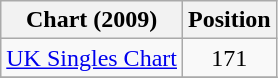<table class="wikitable sortable">
<tr>
<th>Chart (2009)</th>
<th>Position</th>
</tr>
<tr>
<td><a href='#'>UK Singles Chart</a></td>
<td style="text-align:center;">171</td>
</tr>
<tr>
</tr>
</table>
